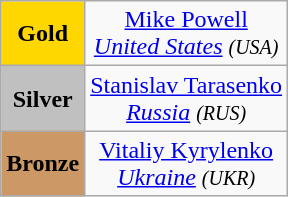<table class="wikitable" style="text-align:center;">
<tr>
<th style="background-color:gold">Gold</th>
<td> <a href='#'>Mike Powell</a><br><em><a href='#'>United States</a> <small>(USA)</small></em></td>
</tr>
<tr>
<th style="background-color:silver">Silver</th>
<td> <a href='#'>Stanislav Tarasenko</a><br><em><a href='#'>Russia</a> <small>(RUS)</small></em></td>
</tr>
<tr>
<th style="background-color:#CC9966">Bronze</th>
<td> <a href='#'>Vitaliy Kyrylenko</a><br><em><a href='#'>Ukraine</a> <small>(UKR)</small></em></td>
</tr>
</table>
